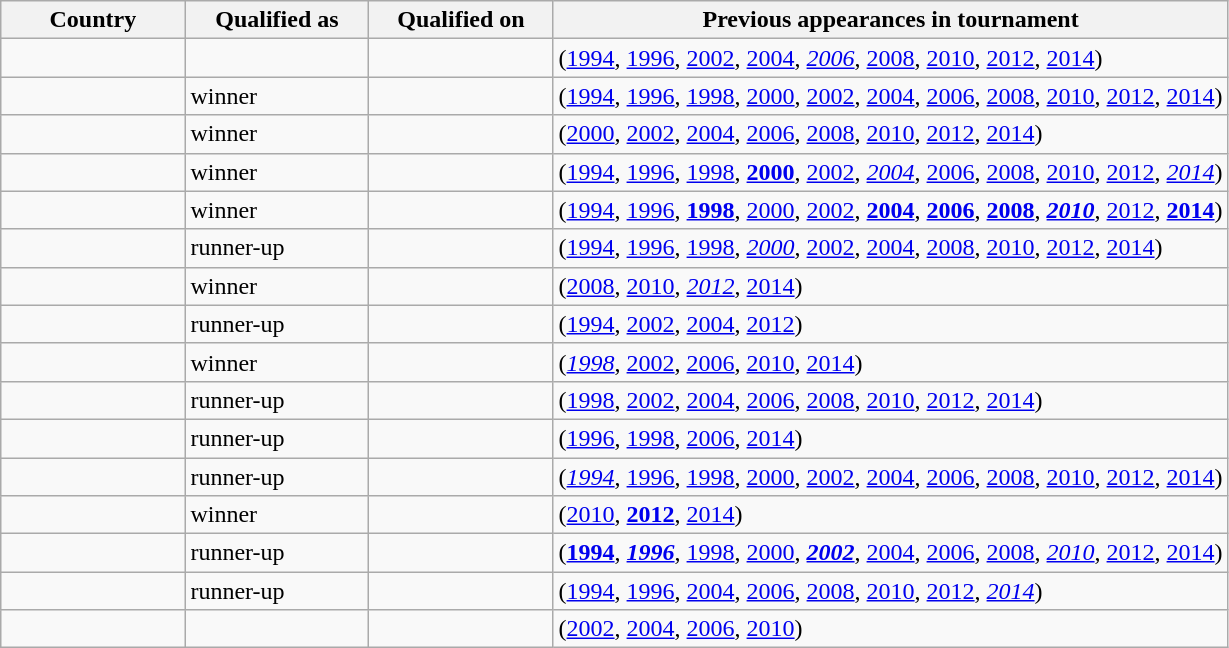<table class="wikitable sortable">
<tr>
<th width=15%>Country</th>
<th width=15%>Qualified as</th>
<th width=15%>Qualified on</th>
<th width=55%>Previous appearances in tournament</th>
</tr>
<tr>
<td></td>
<td></td>
<td></td>
<td> (<a href='#'>1994</a>, <a href='#'>1996</a>, <a href='#'>2002</a>, <a href='#'>2004</a>, <a href='#'><em>2006</em></a>, <a href='#'>2008</a>, <a href='#'>2010</a>, <a href='#'>2012</a>, <a href='#'>2014</a>)</td>
</tr>
<tr>
<td></td>
<td> winner</td>
<td></td>
<td> (<a href='#'>1994</a>, <a href='#'>1996</a>, <a href='#'>1998</a>, <a href='#'>2000</a>, <a href='#'>2002</a>, <a href='#'>2004</a>, <a href='#'>2006</a>, <a href='#'>2008</a>, <a href='#'>2010</a>, <a href='#'>2012</a>, <a href='#'>2014</a>)</td>
</tr>
<tr>
<td></td>
<td> winner</td>
<td></td>
<td> (<a href='#'>2000</a>, <a href='#'>2002</a>, <a href='#'>2004</a>, <a href='#'>2006</a>, <a href='#'>2008</a>, <a href='#'>2010</a>, <a href='#'>2012</a>, <a href='#'>2014</a>)</td>
</tr>
<tr>
<td></td>
<td> winner</td>
<td></td>
<td> (<a href='#'>1994</a>, <a href='#'>1996</a>, <a href='#'>1998</a>, <strong><a href='#'>2000</a></strong>, <a href='#'>2002</a>, <em><a href='#'>2004</a></em>, <a href='#'>2006</a>, <a href='#'>2008</a>, <a href='#'>2010</a>, <a href='#'>2012</a>, <em><a href='#'>2014</a></em>)</td>
</tr>
<tr>
<td></td>
<td> winner</td>
<td></td>
<td> (<a href='#'>1994</a>, <a href='#'>1996</a>, <strong><a href='#'>1998</a></strong>, <a href='#'>2000</a>, <a href='#'>2002</a>, <strong><a href='#'>2004</a></strong>, <strong><a href='#'>2006</a></strong>, <strong><a href='#'>2008</a></strong>, <strong><em><a href='#'>2010</a></em></strong>, <a href='#'>2012</a>, <strong><a href='#'>2014</a></strong>)</td>
</tr>
<tr>
<td></td>
<td> runner-up</td>
<td></td>
<td> (<a href='#'>1994</a>, <a href='#'>1996</a>, <a href='#'>1998</a>, <em><a href='#'>2000</a></em>, <a href='#'>2002</a>, <a href='#'>2004</a>, <a href='#'>2008</a>, <a href='#'>2010</a>, <a href='#'>2012</a>, <a href='#'>2014</a>)</td>
</tr>
<tr>
<td></td>
<td> winner</td>
<td></td>
<td> (<a href='#'>2008</a>, <a href='#'>2010</a>, <em><a href='#'>2012</a></em>, <a href='#'>2014</a>)</td>
</tr>
<tr>
<td></td>
<td> runner-up</td>
<td></td>
<td> (<a href='#'>1994</a>, <a href='#'>2002</a>, <a href='#'>2004</a>, <a href='#'>2012</a>)</td>
</tr>
<tr>
<td></td>
<td> winner</td>
<td></td>
<td> (<em><a href='#'>1998</a></em>, <a href='#'>2002</a>, <a href='#'>2006</a>, <a href='#'>2010</a>, <a href='#'>2014</a>)</td>
</tr>
<tr>
<td></td>
<td> runner-up</td>
<td></td>
<td> (<a href='#'>1998</a>, <a href='#'>2002</a>, <a href='#'>2004</a>, <a href='#'>2006</a>, <a href='#'>2008</a>, <a href='#'>2010</a>, <a href='#'>2012</a>, <a href='#'>2014</a>)</td>
</tr>
<tr>
<td></td>
<td> runner-up</td>
<td></td>
<td> (<a href='#'>1996</a>, <a href='#'>1998</a>, <a href='#'>2006</a>, <a href='#'>2014</a>)</td>
</tr>
<tr>
<td></td>
<td> runner-up</td>
<td></td>
<td> (<em><a href='#'>1994</a></em>, <a href='#'>1996</a>, <a href='#'>1998</a>, <a href='#'>2000</a>, <a href='#'>2002</a>, <a href='#'>2004</a>, <a href='#'>2006</a>, <a href='#'>2008</a>, <a href='#'>2010</a>, <a href='#'>2012</a>, <a href='#'>2014</a>)</td>
</tr>
<tr>
<td></td>
<td> winner</td>
<td></td>
<td> (<a href='#'>2010</a>, <strong><a href='#'>2012</a></strong>, <a href='#'>2014</a>)</td>
</tr>
<tr>
<td></td>
<td> runner-up</td>
<td></td>
<td> (<strong><a href='#'>1994</a></strong>, <strong><em><a href='#'>1996</a></em></strong>, <a href='#'>1998</a>, <a href='#'>2000</a>, <strong><em><a href='#'>2002</a></em></strong>, <a href='#'>2004</a>, <a href='#'>2006</a>, <a href='#'>2008</a>, <em><a href='#'>2010</a></em>, <a href='#'>2012</a>, <a href='#'>2014</a>)</td>
</tr>
<tr>
<td></td>
<td> runner-up</td>
<td></td>
<td> (<a href='#'>1994</a>, <a href='#'>1996</a>, <a href='#'>2004</a>, <a href='#'>2006</a>, <a href='#'>2008</a>, <a href='#'>2010</a>, <a href='#'>2012</a>, <em><a href='#'>2014</a></em>)</td>
</tr>
<tr>
<td></td>
<td></td>
<td></td>
<td> (<a href='#'>2002</a>, <a href='#'>2004</a>, <a href='#'>2006</a>, <a href='#'>2010</a>)</td>
</tr>
</table>
